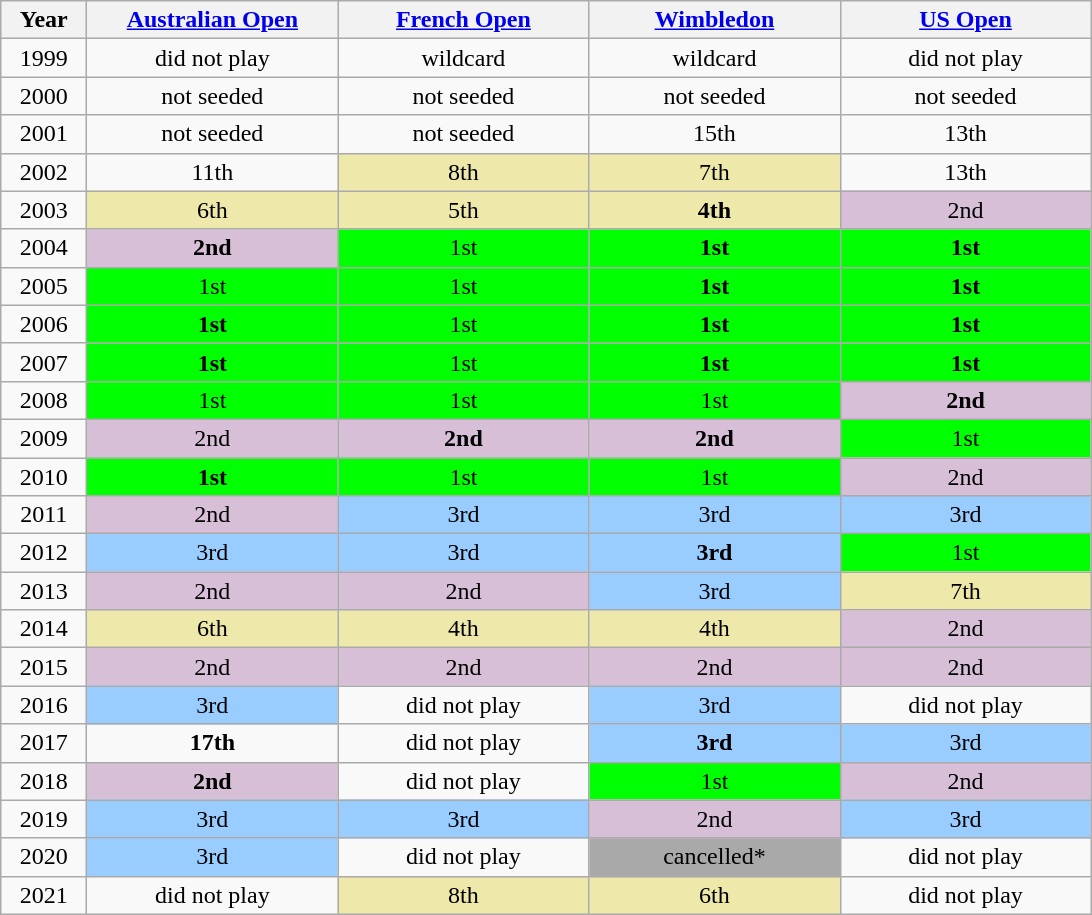<table class=wikitable style=text-align:center>
<tr>
<th width=50>Year</th>
<th width=160><a href='#'>Australian Open</a></th>
<th width=160><a href='#'>French Open</a></th>
<th width=160><a href='#'>Wimbledon</a></th>
<th width=160><a href='#'>US Open</a></th>
</tr>
<tr>
<td>1999</td>
<td>did not play</td>
<td>wildcard</td>
<td>wildcard</td>
<td>did not play</td>
</tr>
<tr>
<td>2000</td>
<td>not seeded</td>
<td>not seeded</td>
<td>not seeded</td>
<td>not seeded</td>
</tr>
<tr>
<td>2001</td>
<td>not seeded</td>
<td>not seeded</td>
<td>15th</td>
<td>13th</td>
</tr>
<tr>
<td>2002</td>
<td>11th</td>
<td bgcolor=eee8aa>8th</td>
<td bgcolor=eee8aa>7th</td>
<td>13th</td>
</tr>
<tr>
<td>2003</td>
<td bgcolor=eee8aa>6th</td>
<td bgcolor=eee8aa>5th</td>
<td bgcolor=eee8aa><strong>4th</strong></td>
<td style="background:thistle;">2nd</td>
</tr>
<tr>
<td>2004</td>
<td style="background:thistle;"><strong>2nd</strong></td>
<td bgcolor=lime>1st</td>
<td bgcolor=lime><strong>1st</strong></td>
<td bgcolor=lime><strong>1st</strong></td>
</tr>
<tr>
<td>2005</td>
<td bgcolor=lime>1st</td>
<td bgcolor=lime>1st</td>
<td bgcolor=lime><strong>1st</strong></td>
<td bgcolor=lime><strong>1st</strong></td>
</tr>
<tr>
<td>2006</td>
<td bgcolor=lime><strong>1st</strong></td>
<td bgcolor=lime>1st</td>
<td bgcolor=lime><strong>1st</strong></td>
<td bgcolor=lime><strong>1st</strong></td>
</tr>
<tr>
<td>2007</td>
<td bgcolor=lime><strong>1st</strong></td>
<td bgcolor=lime>1st</td>
<td bgcolor=lime><strong>1st</strong></td>
<td bgcolor=lime><strong>1st</strong></td>
</tr>
<tr>
<td>2008</td>
<td bgcolor=lime>1st</td>
<td bgcolor=lime>1st</td>
<td bgcolor=lime>1st</td>
<td style="background:thistle;"><strong>2nd</strong></td>
</tr>
<tr>
<td>2009</td>
<td style="background:thistle;">2nd</td>
<td style="background:thistle;"><strong>2nd</strong></td>
<td style="background:thistle;"><strong>2nd</strong></td>
<td bgcolor=lime>1st</td>
</tr>
<tr>
<td>2010</td>
<td bgcolor=lime><strong>1st</strong></td>
<td bgcolor=lime>1st</td>
<td bgcolor=lime>1st</td>
<td style="background:thistle;">2nd</td>
</tr>
<tr>
<td>2011</td>
<td style="background:thistle;">2nd</td>
<td style="background:#9cf;">3rd</td>
<td style="background:#9cf;">3rd</td>
<td style="background:#9cf;">3rd</td>
</tr>
<tr>
<td>2012</td>
<td style="background:#9cf;">3rd</td>
<td style="background:#9cf;">3rd</td>
<td style="background:#9cf;"><strong>3rd</strong></td>
<td bgcolor=lime>1st</td>
</tr>
<tr>
<td>2013</td>
<td style="background:thistle;">2nd</td>
<td style="background:thistle;">2nd</td>
<td style="background:#9cf;">3rd</td>
<td bgcolor=eee8aa>7th</td>
</tr>
<tr>
<td>2014</td>
<td bgcolor=eee8aa>6th</td>
<td bgcolor=eee8aa>4th</td>
<td bgcolor=eee8aa>4th</td>
<td style="background:thistle;">2nd</td>
</tr>
<tr>
<td>2015</td>
<td style="background:thistle;">2nd</td>
<td style="background:thistle;">2nd</td>
<td style="background:thistle;">2nd</td>
<td style="background:thistle;">2nd</td>
</tr>
<tr>
<td>2016</td>
<td style="background:#9cf;">3rd</td>
<td>did not play</td>
<td style="background:#9cf;">3rd</td>
<td>did not play</td>
</tr>
<tr>
<td>2017</td>
<td><strong>17th</strong></td>
<td>did not play</td>
<td style="background:#9cf;"><strong>3rd</strong></td>
<td style="background:#9cf;">3rd</td>
</tr>
<tr>
<td>2018</td>
<td style="background:thistle;"><strong>2nd</strong></td>
<td>did not play</td>
<td bgcolor=lime>1st</td>
<td style="background:thistle;">2nd</td>
</tr>
<tr>
<td>2019</td>
<td style="background:#9cf;">3rd</td>
<td style="background:#9cf;">3rd</td>
<td style="background:thistle;">2nd</td>
<td style="background:#9cf;">3rd</td>
</tr>
<tr>
<td>2020</td>
<td style="background:#9cf;">3rd</td>
<td>did not play</td>
<td bgcolor="darkgray">cancelled*</td>
<td>did not play</td>
</tr>
<tr>
<td>2021</td>
<td>did not play</td>
<td bgcolor=eee8aa>8th</td>
<td bgcolor=eee8aa>6th</td>
<td>did not play</td>
</tr>
</table>
